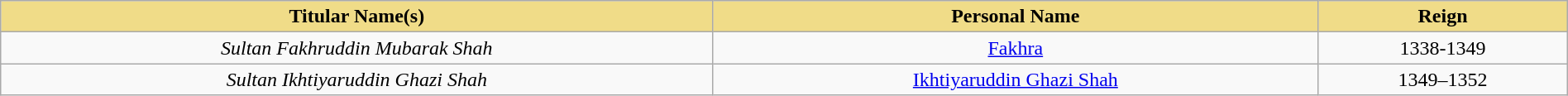<table class="wikitable" width="100%">
<tr>
<th style="background-color:#F0DC88" width="20%">Titular Name(s)</th>
<th style="background-color:#F0DC88" width="17%">Personal Name</th>
<th style="background-color:#F0DC88" width="7%">Reign</th>
</tr>
<tr>
<td align="center"><em>Sultan Fakhruddin Mubarak Shah</em><br><small></small></td>
<td align="center"><a href='#'>Fakhra</a><br><small></small></td>
<td align="center">1338-1349</td>
</tr>
<tr>
<td align="center"><em>Sultan Ikhtiyaruddin Ghazi Shah</em><br><small></small></td>
<td align="center"><a href='#'>Ikhtiyaruddin Ghazi Shah</a><br><small></small></td>
<td align="center">1349–1352</td>
</tr>
</table>
